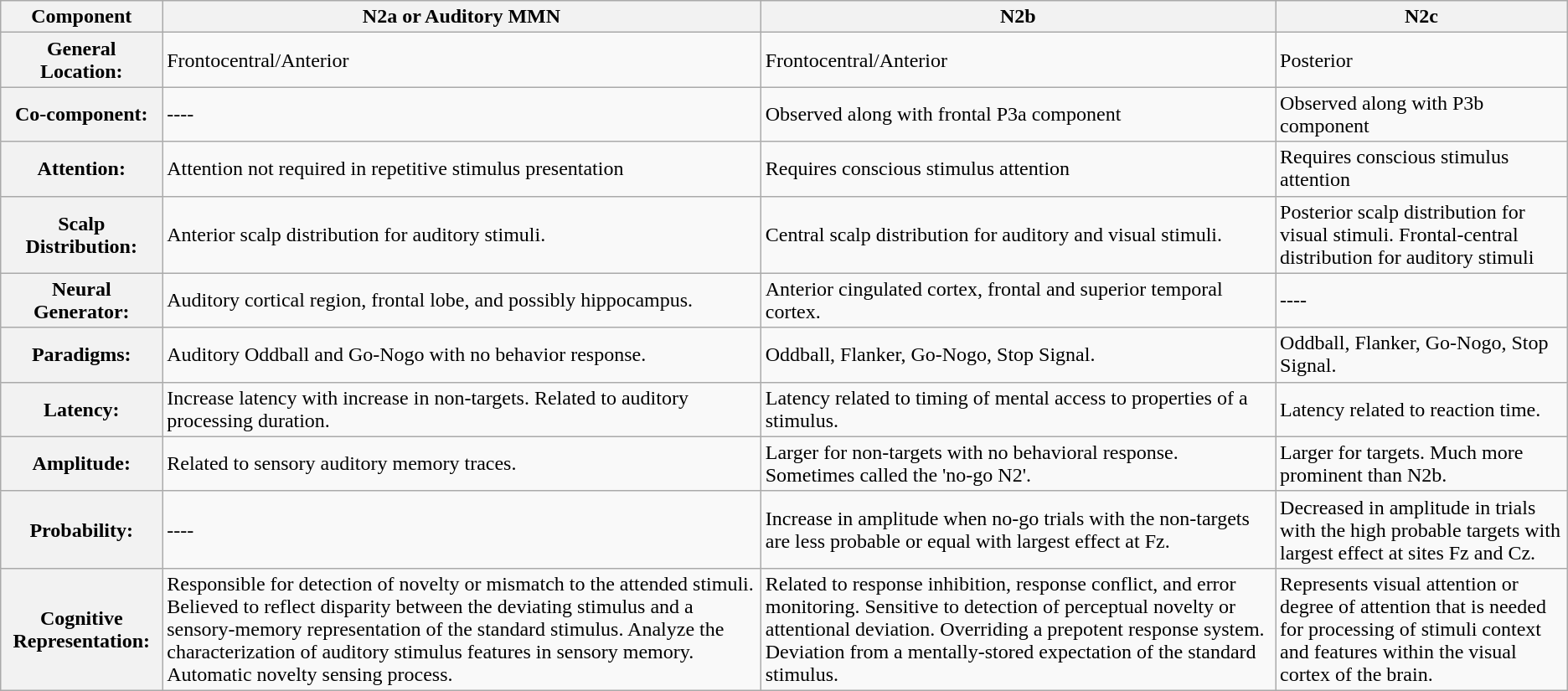<table class="wikitable">
<tr>
<th>Component</th>
<th>N2a or Auditory MMN</th>
<th>N2b</th>
<th>N2c</th>
</tr>
<tr>
<th>General Location:</th>
<td>Frontocentral/Anterior</td>
<td>Frontocentral/Anterior</td>
<td>Posterior</td>
</tr>
<tr>
<th>Co-component:</th>
<td>----</td>
<td>Observed along with frontal P3a component</td>
<td>Observed along with P3b component</td>
</tr>
<tr>
<th>Attention:</th>
<td>Attention not required in repetitive stimulus presentation</td>
<td>Requires conscious stimulus attention</td>
<td>Requires conscious stimulus attention</td>
</tr>
<tr>
<th>Scalp Distribution:</th>
<td>Anterior scalp distribution for auditory stimuli.</td>
<td>Central scalp distribution for auditory and visual stimuli.</td>
<td>Posterior scalp distribution for visual stimuli. Frontal-central distribution for auditory stimuli</td>
</tr>
<tr>
<th>Neural Generator:</th>
<td>Auditory cortical region, frontal lobe, and possibly hippocampus.</td>
<td>Anterior cingulated cortex, frontal and superior temporal cortex.</td>
<td>----</td>
</tr>
<tr>
<th>Paradigms:</th>
<td>Auditory Oddball and Go-Nogo with no behavior response.</td>
<td>Oddball, Flanker, Go-Nogo, Stop Signal.</td>
<td>Oddball, Flanker, Go-Nogo, Stop Signal.</td>
</tr>
<tr>
<th>Latency:</th>
<td>Increase latency with increase in non-targets. Related to auditory processing duration.</td>
<td>Latency related to timing of mental access to properties of a stimulus.</td>
<td>Latency related to reaction time.</td>
</tr>
<tr>
<th>Amplitude:</th>
<td>Related to sensory auditory memory traces.</td>
<td>Larger for non-targets with no behavioral response. Sometimes called the 'no-go N2'.</td>
<td>Larger for targets. Much more prominent than N2b.</td>
</tr>
<tr>
<th>Probability:</th>
<td>----</td>
<td>Increase in amplitude when no-go trials with the non-targets are less probable or equal with largest effect at Fz.</td>
<td>Decreased in amplitude in trials with the high probable targets with largest effect at sites Fz and Cz.</td>
</tr>
<tr>
<th>Cognitive Representation:</th>
<td>Responsible for detection of novelty or mismatch to the attended stimuli. Believed to reflect disparity between the deviating stimulus and a sensory-memory representation of the standard stimulus. Analyze the characterization of auditory stimulus features in sensory memory. Automatic novelty sensing process.</td>
<td>Related to response inhibition, response conflict, and error monitoring. Sensitive to detection of perceptual novelty or attentional deviation. Overriding a prepotent response system. Deviation from a mentally-stored expectation of the standard stimulus.</td>
<td>Represents visual attention or degree of attention that is needed for processing of stimuli context and features within the visual cortex of the brain.</td>
</tr>
</table>
